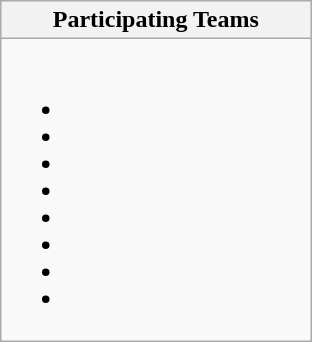<table class="wikitable">
<tr>
<th width=70%>Participating Teams</th>
</tr>
<tr style="vertical-align: top;">
<td><br><ul><li></li><li></li><li></li><li></li><li></li><li></li><li></li><li></li></ul></td>
</tr>
</table>
